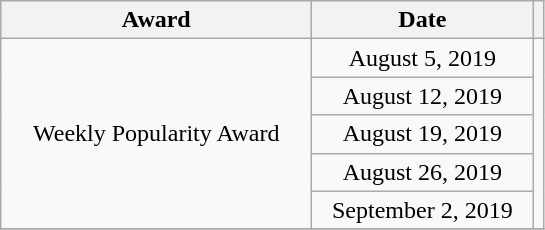<table class="sortable wikitable">
<tr>
<th width="200">Award</th>
<th width="140">Date</th>
<th></th>
</tr>
<tr>
<td rowspan="5" align="center">Weekly Popularity Award</td>
<td align="center">August 5, 2019</td>
<td rowspan="5" align="center"></td>
</tr>
<tr>
<td align="center">August 12, 2019</td>
</tr>
<tr>
<td align="center">August 19, 2019</td>
</tr>
<tr>
<td align="center">August 26, 2019</td>
</tr>
<tr>
<td align="center">September 2, 2019</td>
</tr>
<tr>
</tr>
</table>
